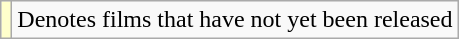<table class="wikitable">
<tr>
<td style="background:#FFFFCC;"><br></td>
<td>Denotes films that have not yet been released</td>
</tr>
</table>
